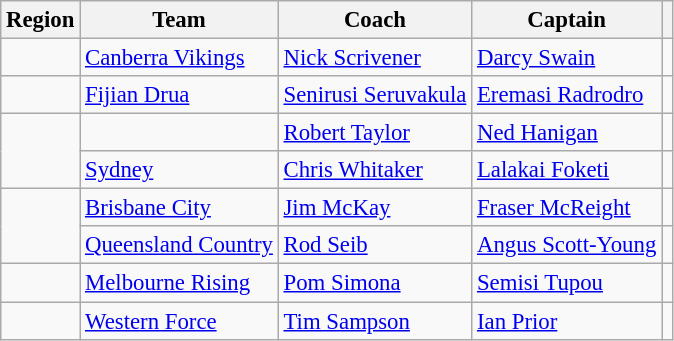<table class="wikitable plainrowheaders" style="font-size:95%;">
<tr>
<th scope=col>Region</th>
<th scope=col>Team</th>
<th scope=col>Coach</th>
<th scope=col>Captain</th>
<th scope=col></th>
</tr>
<tr>
<td></td>
<td><a href='#'>Canberra Vikings</a></td>
<td><a href='#'>Nick Scrivener</a></td>
<td><a href='#'>Darcy Swain</a></td>
<td align=center></td>
</tr>
<tr>
<td></td>
<td><a href='#'>Fijian Drua</a></td>
<td><a href='#'>Senirusi Seruvakula</a></td>
<td><a href='#'>Eremasi Radrodro</a></td>
<td align=center></td>
</tr>
<tr>
<td rowspan="2"></td>
<td></td>
<td><a href='#'>Robert Taylor</a></td>
<td><a href='#'>Ned Hanigan</a></td>
<td align=center></td>
</tr>
<tr>
<td><a href='#'>Sydney</a></td>
<td><a href='#'>Chris Whitaker</a></td>
<td><a href='#'>Lalakai Foketi</a></td>
<td align=center></td>
</tr>
<tr>
<td rowspan="2"></td>
<td><a href='#'>Brisbane City</a></td>
<td><a href='#'>Jim McKay</a></td>
<td><a href='#'>Fraser McReight</a></td>
<td align=center></td>
</tr>
<tr>
<td><a href='#'>Queensland Country</a></td>
<td><a href='#'>Rod Seib</a></td>
<td><a href='#'>Angus Scott-Young</a></td>
<td align=center></td>
</tr>
<tr>
<td></td>
<td><a href='#'>Melbourne Rising</a></td>
<td><a href='#'>Pom Simona</a></td>
<td><a href='#'>Semisi Tupou</a></td>
<td align=center></td>
</tr>
<tr>
<td></td>
<td><a href='#'>Western Force</a></td>
<td><a href='#'>Tim Sampson</a></td>
<td><a href='#'>Ian Prior</a></td>
<td align=center></td>
</tr>
</table>
